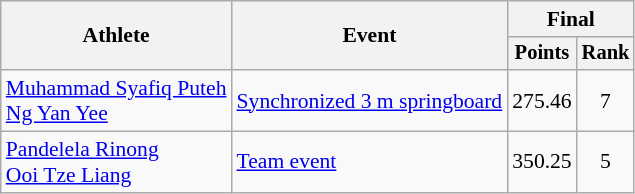<table class=wikitable style="font-size:90%;">
<tr>
<th rowspan="2">Athlete</th>
<th rowspan="2">Event</th>
<th colspan="2">Final</th>
</tr>
<tr style="font-size:95%">
<th>Points</th>
<th>Rank</th>
</tr>
<tr align=center>
<td align=left><a href='#'>Muhammad Syafiq Puteh</a><br><a href='#'>Ng Yan Yee</a></td>
<td align=left><a href='#'>Synchronized 3 m springboard</a></td>
<td>275.46</td>
<td>7</td>
</tr>
<tr align=center>
<td align=left><a href='#'>Pandelela Rinong</a><br><a href='#'>Ooi Tze Liang</a></td>
<td align=left><a href='#'>Team event</a></td>
<td>350.25</td>
<td>5</td>
</tr>
</table>
